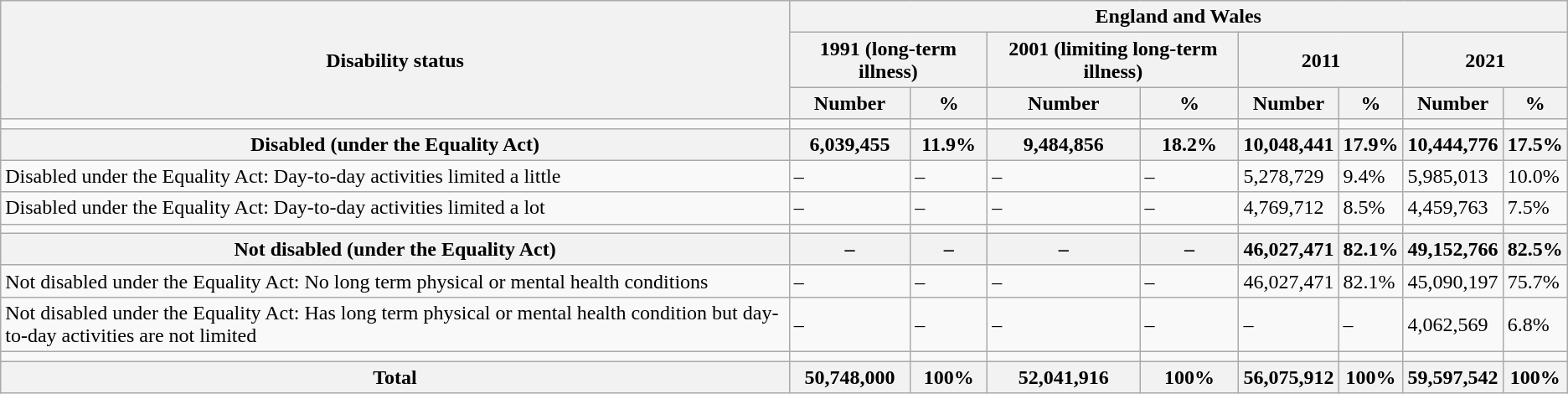<table class="wikitable">
<tr>
<th rowspan="3">Disability status</th>
<th colspan="8">England and Wales</th>
</tr>
<tr>
<th colspan="2">1991 (long-term illness)</th>
<th colspan="2">2001 (limiting long-term illness)</th>
<th colspan="2">2011</th>
<th colspan="2">2021</th>
</tr>
<tr>
<th>Number</th>
<th>%</th>
<th>Number</th>
<th>%</th>
<th>Number</th>
<th>%</th>
<th>Number</th>
<th>%</th>
</tr>
<tr>
<td></td>
<td></td>
<td></td>
<td></td>
<td></td>
<td></td>
<td></td>
<td></td>
<td></td>
</tr>
<tr>
<th>Disabled (under the Equality Act)</th>
<th>6,039,455</th>
<th>11.9%</th>
<th>9,484,856</th>
<th>18.2%</th>
<th>10,048,441</th>
<th>17.9%</th>
<th>10,444,776</th>
<th>17.5%</th>
</tr>
<tr>
<td>Disabled under the Equality Act: Day-to-day activities limited a little</td>
<td>–</td>
<td>–</td>
<td>–</td>
<td>–</td>
<td>5,278,729</td>
<td>9.4%</td>
<td>5,985,013</td>
<td>10.0%</td>
</tr>
<tr>
<td>Disabled under the Equality Act: Day-to-day activities limited a lot</td>
<td>–</td>
<td>–</td>
<td>–</td>
<td>–</td>
<td>4,769,712</td>
<td>8.5%</td>
<td>4,459,763</td>
<td>7.5%</td>
</tr>
<tr>
<td></td>
<td></td>
<td></td>
<td></td>
<td></td>
<td></td>
<td></td>
<td></td>
<td></td>
</tr>
<tr>
<th>Not disabled (under the Equality Act)</th>
<th>–</th>
<th>–</th>
<th>–</th>
<th>–</th>
<th>46,027,471</th>
<th>82.1%</th>
<th>49,152,766</th>
<th>82.5%</th>
</tr>
<tr>
<td>Not disabled under the Equality Act: No long term physical or mental health conditions</td>
<td>–</td>
<td>–</td>
<td>–</td>
<td>–</td>
<td>46,027,471</td>
<td>82.1%</td>
<td>45,090,197</td>
<td>75.7%</td>
</tr>
<tr>
<td>Not disabled under the Equality Act: Has long term physical or mental health condition but day-to-day activities are not limited</td>
<td>–</td>
<td>–</td>
<td>–</td>
<td>–</td>
<td>–</td>
<td>–</td>
<td>4,062,569</td>
<td>6.8%</td>
</tr>
<tr>
<td></td>
<td></td>
<td></td>
<td></td>
<td></td>
<td></td>
<td></td>
<td></td>
<td></td>
</tr>
<tr>
<th>Total</th>
<th>50,748,000</th>
<th>100%</th>
<th>52,041,916</th>
<th>100%</th>
<th>56,075,912</th>
<th>100%</th>
<th>59,597,542</th>
<th>100%</th>
</tr>
</table>
